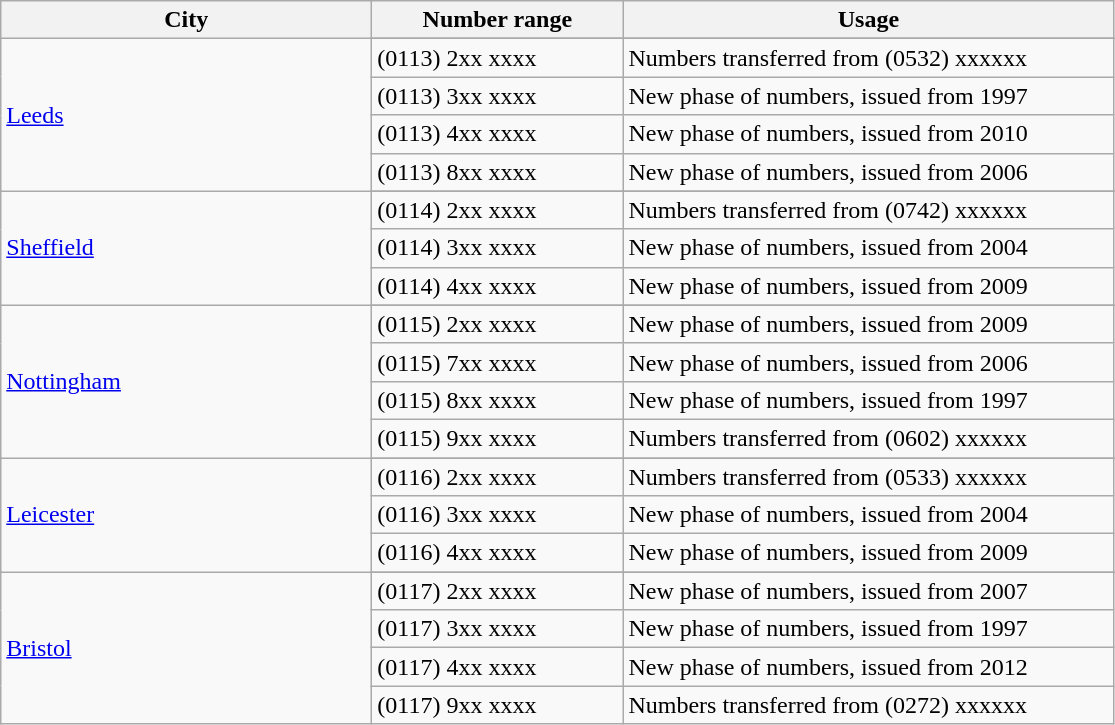<table class="wikitable">
<tr>
<th style="width: 15em;">City</th>
<th style="width: 10em;">Number range</th>
<th style="width: 20em;">Usage</th>
</tr>
<tr>
<td rowspan="5"><a href='#'>Leeds</a></td>
</tr>
<tr>
<td>(0113) 2xx xxxx</td>
<td>Numbers transferred from (0532) xxxxxx</td>
</tr>
<tr>
<td>(0113) 3xx xxxx</td>
<td>New phase of numbers, issued from 1997</td>
</tr>
<tr>
<td>(0113) 4xx xxxx</td>
<td>New phase of numbers, issued from 2010</td>
</tr>
<tr>
<td>(0113) 8xx xxxx</td>
<td>New phase of numbers, issued from 2006</td>
</tr>
<tr>
<td rowspan="4"><a href='#'>Sheffield</a></td>
</tr>
<tr>
<td>(0114) 2xx xxxx</td>
<td>Numbers transferred from (0742) xxxxxx</td>
</tr>
<tr>
<td>(0114) 3xx xxxx</td>
<td>New phase of numbers, issued from 2004</td>
</tr>
<tr>
<td>(0114) 4xx xxxx</td>
<td>New phase of numbers, issued from 2009</td>
</tr>
<tr>
<td rowspan="5"><a href='#'>Nottingham</a></td>
</tr>
<tr>
<td>(0115) 2xx xxxx</td>
<td>New phase of numbers, issued from 2009</td>
</tr>
<tr>
<td>(0115) 7xx xxxx</td>
<td>New phase of numbers, issued from 2006</td>
</tr>
<tr>
<td>(0115) 8xx xxxx</td>
<td>New phase of numbers, issued from 1997</td>
</tr>
<tr>
<td>(0115) 9xx xxxx</td>
<td>Numbers transferred from (0602) xxxxxx</td>
</tr>
<tr>
<td rowspan="4"><a href='#'>Leicester</a></td>
</tr>
<tr>
<td>(0116) 2xx xxxx</td>
<td>Numbers transferred from (0533) xxxxxx</td>
</tr>
<tr>
<td>(0116) 3xx xxxx</td>
<td>New phase of numbers, issued from 2004</td>
</tr>
<tr>
<td>(0116) 4xx xxxx</td>
<td>New phase of numbers, issued from 2009</td>
</tr>
<tr>
<td rowspan="5"><a href='#'>Bristol</a></td>
</tr>
<tr>
<td>(0117) 2xx xxxx</td>
<td>New phase of numbers, issued from 2007</td>
</tr>
<tr>
<td>(0117) 3xx xxxx</td>
<td>New phase of numbers, issued from 1997</td>
</tr>
<tr>
<td>(0117) 4xx xxxx</td>
<td>New phase of numbers, issued from 2012</td>
</tr>
<tr>
<td>(0117) 9xx xxxx</td>
<td>Numbers transferred from (0272) xxxxxx</td>
</tr>
</table>
